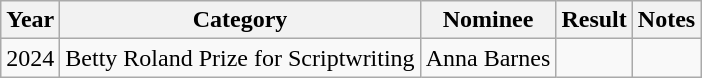<table class="wikitable">
<tr>
<th>Year</th>
<th>Category</th>
<th>Nominee</th>
<th>Result</th>
<th>Notes</th>
</tr>
<tr>
<td>2024</td>
<td>Betty Roland Prize for Scriptwriting</td>
<td>Anna Barnes</td>
<td></td>
<td></td>
</tr>
</table>
